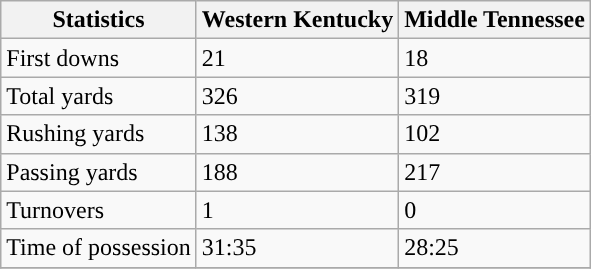<table class="wikitable">
<tr>
<th>Statistics</th>
<th>Western Kentucky</th>
<th>Middle Tennessee</th>
</tr>
<tr>
<td>First downs</td>
<td>21</td>
<td>18</td>
</tr>
<tr>
<td>Total yards</td>
<td>326</td>
<td>319</td>
</tr>
<tr>
<td>Rushing yards</td>
<td>138</td>
<td>102</td>
</tr>
<tr>
<td>Passing yards</td>
<td>188</td>
<td>217</td>
</tr>
<tr>
<td>Turnovers</td>
<td>1</td>
<td>0</td>
</tr>
<tr>
<td>Time of possession</td>
<td>31:35</td>
<td>28:25</td>
</tr>
<tr>
</tr>
</table>
